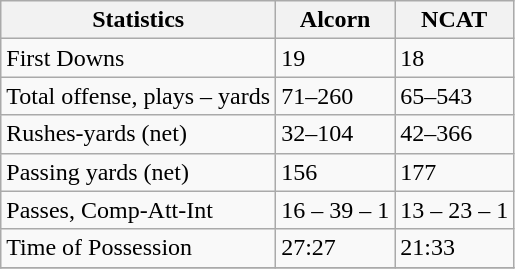<table class="wikitable">
<tr>
<th>Statistics</th>
<th style=>Alcorn</th>
<th style=>NCAT</th>
</tr>
<tr>
<td>First Downs</td>
<td>19</td>
<td>18</td>
</tr>
<tr>
<td>Total offense, plays – yards</td>
<td>71–260</td>
<td>65–543</td>
</tr>
<tr>
<td>Rushes-yards (net)</td>
<td>32–104</td>
<td>42–366</td>
</tr>
<tr>
<td>Passing yards (net)</td>
<td>156</td>
<td>177</td>
</tr>
<tr>
<td>Passes, Comp-Att-Int</td>
<td>16 – 39 – 1</td>
<td>13 – 23 – 1</td>
</tr>
<tr>
<td>Time of Possession</td>
<td>27:27</td>
<td>21:33</td>
</tr>
<tr>
</tr>
</table>
